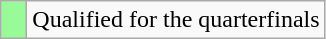<table class="wikitable">
<tr>
<td width=10px bgcolor="#98fb98"></td>
<td>Qualified for the quarterfinals</td>
</tr>
</table>
